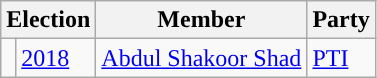<table class="wikitable">
<tr>
<th colspan="2">Election</th>
<th>Member</th>
<th>Party</th>
</tr>
<tr>
<td style="background-color: "></td>
<td><a href='#'>2018</a></td>
<td><a href='#'>Abdul Shakoor Shad</a></td>
<td><a href='#'>PTI</a></td>
</tr>
</table>
